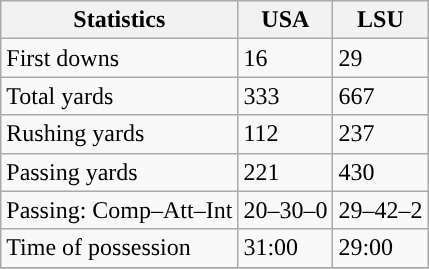<table class="wikitable" style="float: left;">
<tr>
<th>Statistics</th>
<th>USA</th>
<th>LSU</th>
</tr>
<tr>
<td>First downs</td>
<td>16</td>
<td>29</td>
</tr>
<tr>
<td>Total yards</td>
<td>333</td>
<td>667</td>
</tr>
<tr>
<td>Rushing yards</td>
<td>112</td>
<td>237</td>
</tr>
<tr>
<td>Passing yards</td>
<td>221</td>
<td>430</td>
</tr>
<tr>
<td>Passing: Comp–Att–Int</td>
<td>20–30–0</td>
<td>29–42–2</td>
</tr>
<tr>
<td>Time of possession</td>
<td>31:00</td>
<td>29:00</td>
</tr>
<tr>
</tr>
</table>
